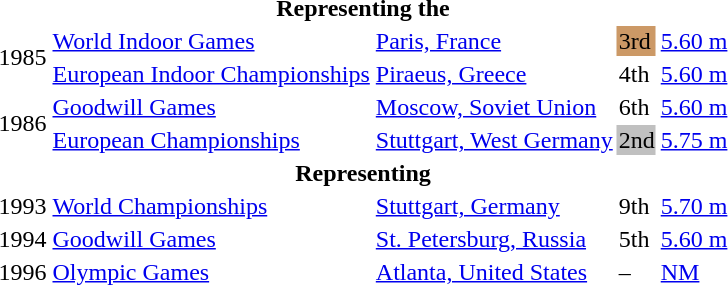<table>
<tr>
<th colspan="5">Representing the </th>
</tr>
<tr>
<td rowspan=2>1985</td>
<td><a href='#'>World Indoor Games</a></td>
<td><a href='#'>Paris, France</a></td>
<td bgcolor="cc9966">3rd</td>
<td><a href='#'>5.60 m</a></td>
</tr>
<tr>
<td><a href='#'>European Indoor Championships</a></td>
<td><a href='#'>Piraeus, Greece</a></td>
<td>4th</td>
<td><a href='#'>5.60 m</a></td>
</tr>
<tr>
<td rowspan=2>1986</td>
<td><a href='#'>Goodwill Games</a></td>
<td><a href='#'>Moscow, Soviet Union</a></td>
<td>6th</td>
<td><a href='#'>5.60 m</a></td>
</tr>
<tr>
<td><a href='#'>European Championships</a></td>
<td><a href='#'>Stuttgart, West Germany</a></td>
<td bgcolor="silver">2nd</td>
<td><a href='#'>5.75 m</a></td>
</tr>
<tr>
<th colspan="5">Representing </th>
</tr>
<tr>
<td>1993</td>
<td><a href='#'>World Championships</a></td>
<td><a href='#'>Stuttgart, Germany</a></td>
<td>9th</td>
<td><a href='#'>5.70 m</a></td>
</tr>
<tr>
<td>1994</td>
<td><a href='#'>Goodwill Games</a></td>
<td><a href='#'>St. Petersburg, Russia</a></td>
<td>5th</td>
<td><a href='#'>5.60 m</a></td>
</tr>
<tr>
<td>1996</td>
<td><a href='#'>Olympic Games</a></td>
<td><a href='#'>Atlanta, United States</a></td>
<td>–</td>
<td><a href='#'>NM</a></td>
</tr>
</table>
